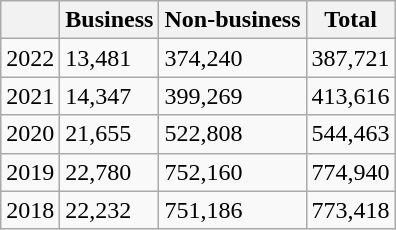<table class="wikitable sortable mw-datatable">
<tr>
<th></th>
<th>Business</th>
<th>Non-business</th>
<th>Total</th>
</tr>
<tr>
<td>2022</td>
<td>13,481</td>
<td>374,240</td>
<td>387,721</td>
</tr>
<tr>
<td>2021</td>
<td>14,347</td>
<td>399,269</td>
<td>413,616</td>
</tr>
<tr>
<td>2020</td>
<td>21,655</td>
<td>522,808</td>
<td>544,463</td>
</tr>
<tr>
<td>2019</td>
<td>22,780</td>
<td>752,160</td>
<td>774,940</td>
</tr>
<tr>
<td>2018</td>
<td>22,232</td>
<td>751,186</td>
<td>773,418</td>
</tr>
</table>
